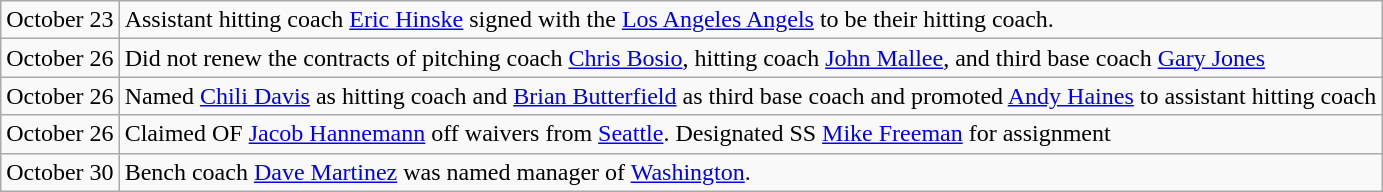<table class="wikitable">
<tr>
<td>October 23</td>
<td>Assistant hitting coach <a href='#'>Eric Hinske</a> signed with the <a href='#'>Los Angeles Angels</a> to be their hitting coach.</td>
</tr>
<tr>
<td>October 26</td>
<td>Did not renew the contracts of pitching coach <a href='#'>Chris Bosio</a>, hitting coach <a href='#'>John Mallee</a>, and third base coach <a href='#'>Gary Jones</a></td>
</tr>
<tr>
<td>October 26</td>
<td>Named <a href='#'>Chili Davis</a> as hitting coach and <a href='#'>Brian Butterfield</a> as third base coach and promoted <a href='#'>Andy Haines</a> to assistant hitting coach</td>
</tr>
<tr>
<td>October 26</td>
<td>Claimed OF <a href='#'>Jacob Hannemann</a> off waivers from <a href='#'>Seattle</a>. Designated SS <a href='#'>Mike Freeman</a> for assignment</td>
</tr>
<tr>
<td>October 30</td>
<td>Bench coach <a href='#'>Dave Martinez</a> was named manager of <a href='#'>Washington</a>.</td>
</tr>
</table>
